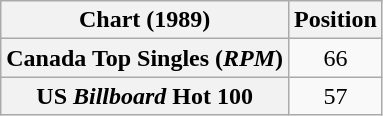<table class="wikitable sortable plainrowheaders">
<tr>
<th scope="col">Chart (1989)</th>
<th scope="col">Position</th>
</tr>
<tr>
<th scope="row">Canada Top Singles (<em>RPM</em>)</th>
<td style="text-align:center;">66</td>
</tr>
<tr>
<th scope="row">US <em>Billboard</em> Hot 100</th>
<td style="text-align:center;">57</td>
</tr>
</table>
